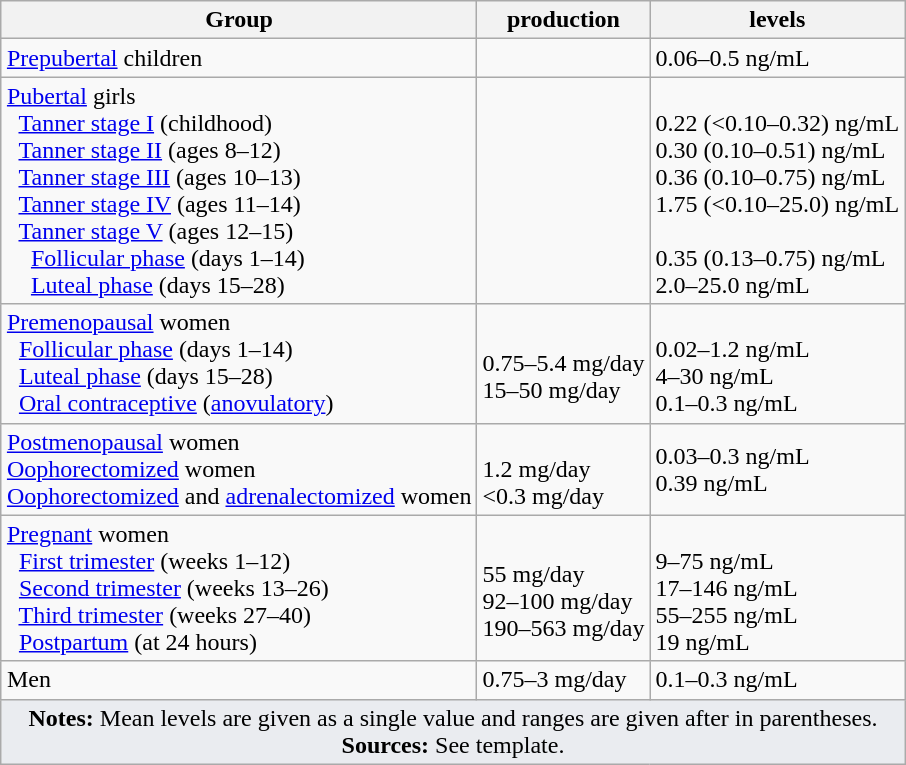<table class="wikitable sortable mw-collapsible" style="text-align:left; margin-left:auto; margin-right:auto; border:none;">
<tr>
<th>Group</th>
<th> production</th>
<th> levels</th>
</tr>
<tr>
<td><a href='#'>Prepubertal</a> children</td>
<td></td>
<td>0.06–0.5 ng/mL</td>
</tr>
<tr>
<td><a href='#'>Pubertal</a> girls<br>  <a href='#'>Tanner stage I</a> (childhood)<br>  <a href='#'>Tanner stage II</a> (ages 8–12)<br>  <a href='#'>Tanner stage III</a> (ages 10–13)<br>  <a href='#'>Tanner stage IV</a> (ages 11–14)<br>  <a href='#'>Tanner stage V</a> (ages 12–15)<br>    <a href='#'>Follicular phase</a> (days 1–14)<br>    <a href='#'>Luteal phase</a> (days 15–28)</td>
<td> <br><br><br><br><br> <br><br></td>
<td> <br>0.22 (<0.10–0.32) ng/mL<br>0.30 (0.10–0.51) ng/mL<br>0.36 (0.10–0.75) ng/mL<br>1.75 (<0.10–25.0) ng/mL<br> <br>0.35 (0.13–0.75) ng/mL<br>2.0–25.0 ng/mL</td>
</tr>
<tr>
<td><a href='#'>Premenopausal</a> women<br>  <a href='#'>Follicular phase</a> (days 1–14)<br>  <a href='#'>Luteal phase</a> (days 15–28)<br>  <a href='#'>Oral contraceptive</a> (<a href='#'>anovulatory</a>)</td>
<td> <br>0.75–5.4 mg/day<br>15–50 mg/day<br></td>
<td> <br>0.02–1.2 ng/mL<br>4–30 ng/mL<br>0.1–0.3 ng/mL</td>
</tr>
<tr>
<td><a href='#'>Postmenopausal</a> women<br><a href='#'>Oophorectomized</a> women<br><a href='#'>Oophorectomized</a> and <a href='#'>adrenalectomized</a> women</td>
<td><br>1.2 mg/day<br><0.3 mg/day</td>
<td>0.03–0.3 ng/mL<br>0.39 ng/mL<br></td>
</tr>
<tr>
<td><a href='#'>Pregnant</a> women<br>  <a href='#'>First trimester</a> (weeks 1–12)<br>  <a href='#'>Second trimester</a> (weeks 13–26)<br>  <a href='#'>Third trimester</a> (weeks 27–40)<br>  <a href='#'>Postpartum</a> (at 24 hours)</td>
<td> <br>55 mg/day<br>92–100 mg/day<br>190–563 mg/day<br></td>
<td> <br>9–75 ng/mL<br>17–146 ng/mL<br>55–255 ng/mL<br>19 ng/mL</td>
</tr>
<tr>
<td>Men</td>
<td>0.75–3 mg/day</td>
<td>0.1–0.3 ng/mL</td>
</tr>
<tr class="sortbottom">
<td colspan="5" style="width: 1px; background-color:#eaecf0; text-align: center;"><strong>Notes:</strong> Mean levels are given as a single value and ranges are given after in parentheses. <strong>Sources:</strong> <noinclude></noinclude><includeonly>See template.</includeonly></td>
</tr>
</table>
